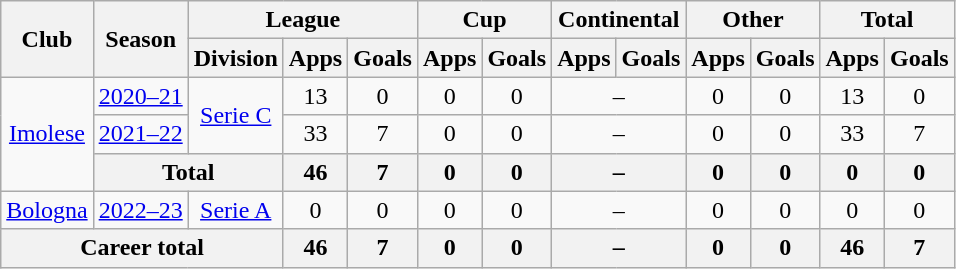<table class="wikitable" style="text-align: center;">
<tr>
<th rowspan="2">Club</th>
<th rowspan="2">Season</th>
<th colspan="3">League</th>
<th colspan="2">Cup</th>
<th colspan="2">Continental</th>
<th colspan="2">Other</th>
<th colspan="2">Total</th>
</tr>
<tr>
<th>Division</th>
<th>Apps</th>
<th>Goals</th>
<th>Apps</th>
<th>Goals</th>
<th>Apps</th>
<th>Goals</th>
<th>Apps</th>
<th>Goals</th>
<th>Apps</th>
<th>Goals</th>
</tr>
<tr>
<td rowspan="3"><a href='#'>Imolese</a></td>
<td><a href='#'>2020–21</a></td>
<td rowspan="2"><a href='#'>Serie C</a></td>
<td>13</td>
<td>0</td>
<td>0</td>
<td>0</td>
<td colspan="2">–</td>
<td>0</td>
<td>0</td>
<td>13</td>
<td>0</td>
</tr>
<tr>
<td><a href='#'>2021–22</a></td>
<td>33</td>
<td>7</td>
<td>0</td>
<td>0</td>
<td colspan="2">–</td>
<td>0</td>
<td>0</td>
<td>33</td>
<td>7</td>
</tr>
<tr>
<th colspan="2">Total</th>
<th>46</th>
<th>7</th>
<th>0</th>
<th>0</th>
<th colspan="2">–</th>
<th>0</th>
<th>0</th>
<th>0</th>
<th>0</th>
</tr>
<tr>
<td><a href='#'>Bologna</a></td>
<td><a href='#'>2022–23</a></td>
<td><a href='#'>Serie A</a></td>
<td>0</td>
<td>0</td>
<td>0</td>
<td>0</td>
<td colspan="2">–</td>
<td>0</td>
<td>0</td>
<td>0</td>
<td>0</td>
</tr>
<tr>
<th colspan="3">Career total</th>
<th>46</th>
<th>7</th>
<th>0</th>
<th>0</th>
<th colspan="2">–</th>
<th>0</th>
<th>0</th>
<th>46</th>
<th>7</th>
</tr>
</table>
